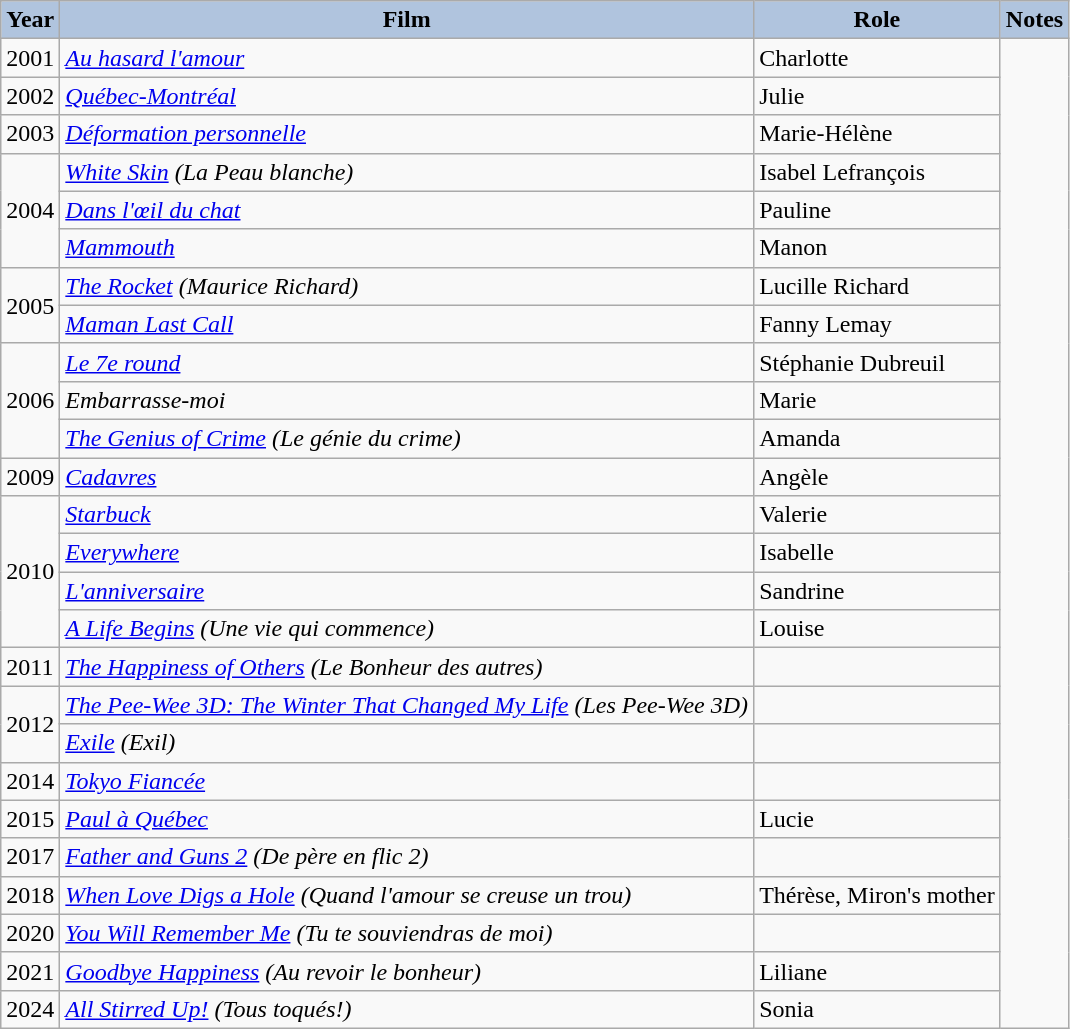<table class="wikitable">
<tr>
<th style="background:#B0C4DE;">Year</th>
<th style="background:#B0C4DE;">Film</th>
<th style="background:#B0C4DE;">Role</th>
<th style="background:#B0C4DE;" colspan="2">Notes</th>
</tr>
<tr>
<td>2001</td>
<td><em><a href='#'>Au hasard l'amour</a></em></td>
<td>Charlotte</td>
</tr>
<tr>
<td>2002</td>
<td><em><a href='#'>Québec-Montréal</a></em></td>
<td>Julie</td>
</tr>
<tr>
<td>2003</td>
<td><em><a href='#'>Déformation personnelle</a></em></td>
<td>Marie-Hélène</td>
</tr>
<tr>
<td rowspan=3>2004</td>
<td><em><a href='#'>White Skin</a> (La Peau blanche)</em></td>
<td>Isabel Lefrançois</td>
</tr>
<tr>
<td><em><a href='#'>Dans l'œil du chat</a></em></td>
<td>Pauline</td>
</tr>
<tr>
<td><em><a href='#'>Mammouth</a></em></td>
<td>Manon</td>
</tr>
<tr>
<td rowspan=2>2005</td>
<td><em><a href='#'>The Rocket</a> (Maurice Richard)</em></td>
<td>Lucille Richard</td>
</tr>
<tr>
<td><em><a href='#'>Maman Last Call</a></em></td>
<td>Fanny Lemay</td>
</tr>
<tr>
<td rowspan=3>2006</td>
<td><em><a href='#'>Le 7e round</a></em></td>
<td>Stéphanie Dubreuil</td>
</tr>
<tr>
<td><em>Embarrasse-moi</em></td>
<td>Marie</td>
</tr>
<tr>
<td><em><a href='#'>The Genius of Crime</a> (Le génie du crime)</em></td>
<td>Amanda</td>
</tr>
<tr>
<td>2009</td>
<td><em><a href='#'>Cadavres</a></em></td>
<td>Angèle</td>
</tr>
<tr>
<td rowspan=4>2010</td>
<td><em><a href='#'>Starbuck</a></em></td>
<td>Valerie</td>
</tr>
<tr>
<td><em><a href='#'>Everywhere</a></em></td>
<td>Isabelle</td>
</tr>
<tr>
<td><em><a href='#'>L'anniversaire</a></em></td>
<td>Sandrine</td>
</tr>
<tr>
<td><em><a href='#'>A Life Begins</a> (Une vie qui commence)</em></td>
<td>Louise</td>
</tr>
<tr>
<td>2011</td>
<td><em><a href='#'>The Happiness of Others</a> (Le Bonheur des autres)</em></td>
<td></td>
</tr>
<tr>
<td rowspan=2>2012</td>
<td><em><a href='#'>The Pee-Wee 3D: The Winter That Changed My Life</a> (Les Pee-Wee 3D)</em></td>
<td></td>
</tr>
<tr>
<td><em><a href='#'>Exile</a> (Exil)</em></td>
<td></td>
</tr>
<tr>
<td>2014</td>
<td><em><a href='#'>Tokyo Fiancée</a></em></td>
<td></td>
</tr>
<tr>
<td>2015</td>
<td><em><a href='#'>Paul à Québec</a></em></td>
<td>Lucie</td>
</tr>
<tr>
<td>2017</td>
<td><em><a href='#'>Father and Guns 2</a> (De père en flic 2)</em></td>
<td></td>
</tr>
<tr>
<td>2018</td>
<td><em><a href='#'>When Love Digs a Hole</a> (Quand l'amour se creuse un trou)</em></td>
<td>Thérèse, Miron's mother</td>
</tr>
<tr>
<td>2020</td>
<td><em><a href='#'>You Will Remember Me</a> (Tu te souviendras de moi)</em></td>
<td></td>
</tr>
<tr>
<td>2021</td>
<td><em><a href='#'>Goodbye Happiness</a> (Au revoir le bonheur)</em></td>
<td>Liliane</td>
</tr>
<tr>
<td>2024</td>
<td><em><a href='#'>All Stirred Up!</a> (Tous toqués!)</em></td>
<td>Sonia</td>
</tr>
</table>
